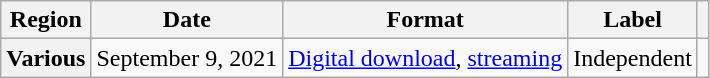<table class="wikitable plainrowheaders">
<tr>
<th>Region</th>
<th>Date</th>
<th>Format</th>
<th>Label</th>
<th scope="col"></th>
</tr>
<tr>
<th scope="row">Various</th>
<td>September 9, 2021</td>
<td><a href='#'>Digital download</a>, <a href='#'>streaming</a></td>
<td>Independent</td>
<td style="text-align:center;"></td>
</tr>
</table>
